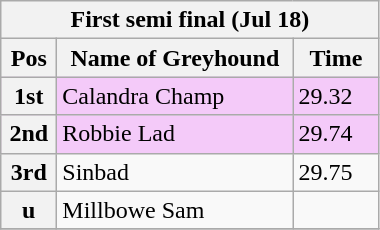<table class="wikitable">
<tr>
<th colspan="6">First semi final (Jul 18)</th>
</tr>
<tr>
<th width=30>Pos</th>
<th width=150>Name of Greyhound</th>
<th width=50>Time</th>
</tr>
<tr style="background: #f4caf9;">
<th>1st</th>
<td>Calandra Champ</td>
<td>29.32</td>
</tr>
<tr style="background: #f4caf9;">
<th>2nd</th>
<td>Robbie Lad</td>
<td>29.74</td>
</tr>
<tr>
<th>3rd</th>
<td>Sinbad</td>
<td>29.75</td>
</tr>
<tr>
<th>u</th>
<td>Millbowe Sam</td>
<td></td>
</tr>
<tr>
</tr>
</table>
